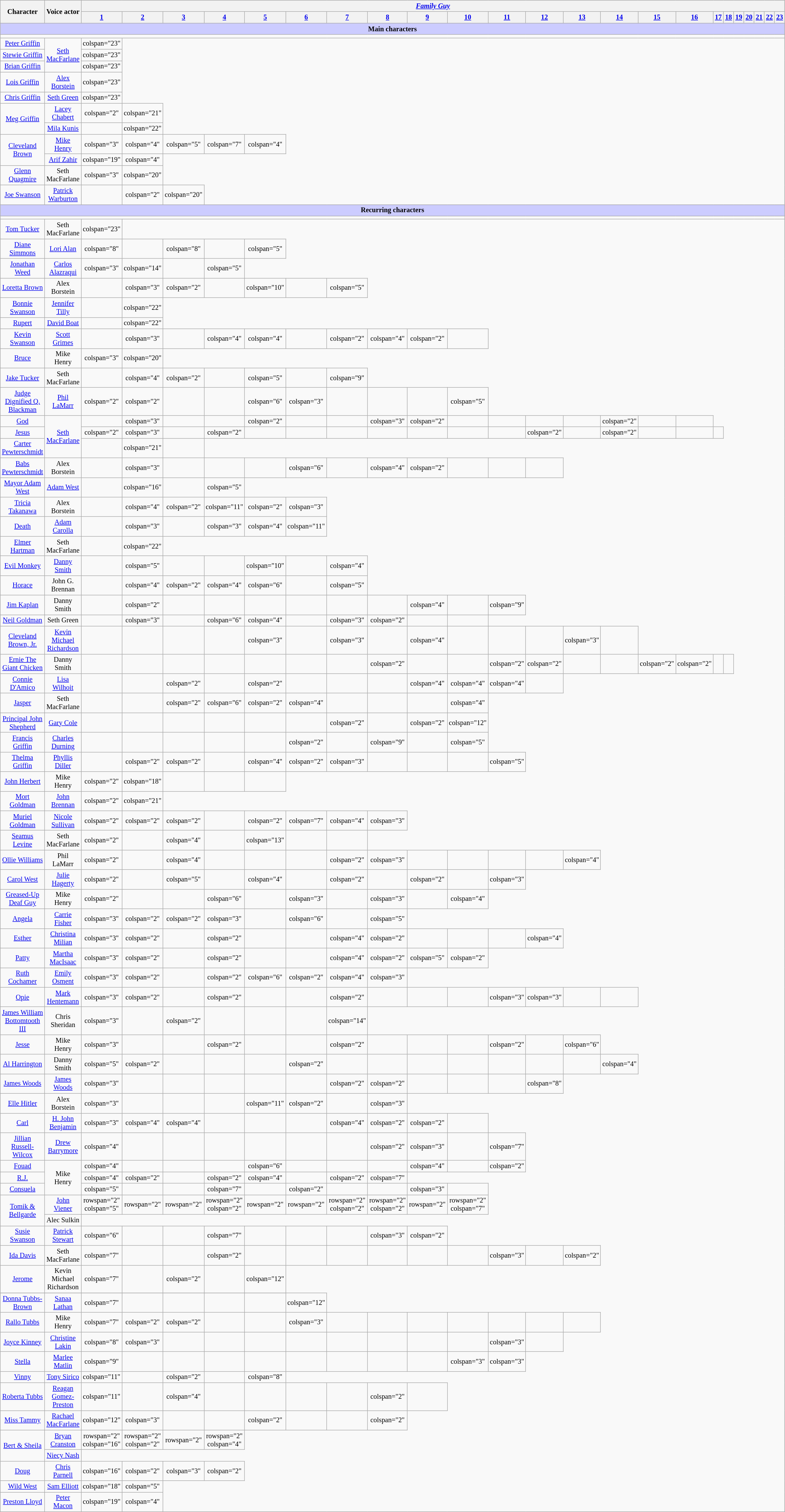<table class="wikitable sortable" style="text-align: center; font-size: 85%; width: 100%;">
<tr>
<th scope="col" rowspan="2" style="width: 11%;">Character</th>
<th scope="col" rowspan="2" style="width: 11%;">Voice actor</th>
<th scope="col" colspan="23"><em><a href='#'>Family Guy</a></em></th>
</tr>
<tr>
<th scope="col" style="width: 1%;"><a href='#'>1</a></th>
<th scope="col" style="width: 1%;"><a href='#'>2</a></th>
<th scope="col" style="width: 1%;"><a href='#'>3</a></th>
<th scope="col" style="width: 1%;"><a href='#'>4</a></th>
<th scope="col" style="width: 1%;"><a href='#'>5</a></th>
<th scope="col" style="width: 1%;"><a href='#'>6</a></th>
<th scope="col" style="width: 1%;"><a href='#'>7</a></th>
<th scope="col" style="width: 1%;"><a href='#'>8</a></th>
<th scope="col" style="width: 1%;"><a href='#'>9</a></th>
<th scope="col" style="width: 1%;"><a href='#'>10</a></th>
<th scope="col" style="width: 1%;"><a href='#'>11</a></th>
<th scope="col" style="width: 1%;"><a href='#'>12</a></th>
<th scope="col" style="width: 1%;"><a href='#'>13</a></th>
<th scope="col" style="width: 1%;"><a href='#'>14</a></th>
<th scope="col" style="width: 1%;"><a href='#'>15</a></th>
<th scope="col" style="width: 1%;"><a href='#'>16</a></th>
<th scope="col" style="width: 1%;"><a href='#'>17</a></th>
<th scope="col" style="width: 1%;"><a href='#'>18</a></th>
<th scope="col" style="width: 1%;"><a href='#'>19</a></th>
<th scope="col" style="width: 1%;"><a href='#'>20</a></th>
<th scope="col" style="width: 1%;"><a href='#'>21</a></th>
<th scope="col" style="width: 1%;"><a href='#'>22</a></th>
<th scope="col" style="width: 1%;"><a href='#'>23</a></th>
</tr>
<tr>
<th colspan="25" style="background-color: #ccf;">Main characters</th>
</tr>
<tr>
<td colspan="25">  </td>
</tr>
<tr>
<td><a href='#'>Peter Griffin</a></td>
<td rowspan="3"><a href='#'>Seth MacFarlane</a></td>
<td>colspan="23" </td>
</tr>
<tr>
<td><a href='#'>Stewie Griffin</a></td>
<td>colspan="23" </td>
</tr>
<tr>
<td><a href='#'>Brian Griffin</a></td>
<td>colspan="23" </td>
</tr>
<tr>
<td><a href='#'>Lois Griffin</a></td>
<td><a href='#'>Alex Borstein</a></td>
<td>colspan="23" </td>
</tr>
<tr>
<td><a href='#'>Chris Griffin</a></td>
<td><a href='#'>Seth Green</a></td>
<td>colspan="23" </td>
</tr>
<tr>
<td rowspan="2"><a href='#'>Meg Griffin</a></td>
<td><a href='#'>Lacey Chabert</a></td>
<td>colspan="2" </td>
<td>colspan="21" </td>
</tr>
<tr>
<td><a href='#'>Mila Kunis</a></td>
<td></td>
<td>colspan="22" </td>
</tr>
<tr>
<td rowspan="2"><a href='#'>Cleveland Brown</a></td>
<td><a href='#'>Mike Henry</a></td>
<td>colspan="3" </td>
<td>colspan="4" </td>
<td>colspan="5" </td>
<td>colspan="7" </td>
<td>colspan="4" </td>
</tr>
<tr>
<td><a href='#'>Arif Zahir</a></td>
<td>colspan="19" </td>
<td>colspan="4" </td>
</tr>
<tr>
<td><a href='#'>Glenn Quagmire</a></td>
<td>Seth MacFarlane</td>
<td>colspan="3" </td>
<td>colspan="20" </td>
</tr>
<tr>
<td><a href='#'>Joe Swanson</a></td>
<td><a href='#'>Patrick Warburton</a></td>
<td></td>
<td>colspan="2" </td>
<td>colspan="20" </td>
</tr>
<tr>
<th colspan="25" style="background-color: #ccf;">Recurring characters</th>
</tr>
<tr>
<td colspan="25"> </td>
</tr>
<tr>
<td><a href='#'>Tom Tucker</a></td>
<td>Seth MacFarlane</td>
<td>colspan="23" </td>
</tr>
<tr>
<td><a href='#'>Diane Simmons</a></td>
<td><a href='#'>Lori Alan</a></td>
<td>colspan="8" </td>
<td></td>
<td>colspan="8" </td>
<td></td>
<td>colspan="5" </td>
</tr>
<tr>
<td><a href='#'>Jonathan Weed</a></td>
<td><a href='#'>Carlos Alazraqui</a></td>
<td>colspan="3" </td>
<td>colspan="14" </td>
<td></td>
<td>colspan="5" </td>
</tr>
<tr>
<td><a href='#'>Loretta Brown</a></td>
<td>Alex Borstein</td>
<td></td>
<td>colspan="3" </td>
<td>colspan="2" </td>
<td></td>
<td>colspan="10" </td>
<td></td>
<td>colspan="5" </td>
</tr>
<tr>
<td><a href='#'>Bonnie Swanson</a></td>
<td><a href='#'>Jennifer Tilly</a></td>
<td></td>
<td>colspan="22" </td>
</tr>
<tr>
<td><a href='#'>Rupert</a></td>
<td><a href='#'>David Boat</a></td>
<td></td>
<td>colspan="22" </td>
</tr>
<tr>
<td><a href='#'>Kevin Swanson</a></td>
<td><a href='#'>Scott Grimes</a></td>
<td></td>
<td>colspan="3" </td>
<td></td>
<td>colspan="4" </td>
<td>colspan="4" </td>
<td></td>
<td>colspan="2" </td>
<td>colspan="4" </td>
<td>colspan="2" </td>
<td></td>
</tr>
<tr>
<td><a href='#'>Bruce</a></td>
<td>Mike Henry</td>
<td>colspan="3" </td>
<td>colspan="20" </td>
</tr>
<tr>
<td><a href='#'>Jake Tucker</a></td>
<td>Seth MacFarlane</td>
<td></td>
<td>colspan="4" </td>
<td>colspan="2" </td>
<td></td>
<td>colspan="5" </td>
<td></td>
<td>colspan="9" </td>
</tr>
<tr>
<td><a href='#'>Judge Dignified Q. Blackman</a></td>
<td><a href='#'>Phil LaMarr</a></td>
<td>colspan="2" </td>
<td>colspan="2" </td>
<td></td>
<td></td>
<td>colspan="6" </td>
<td>colspan="3" </td>
<td></td>
<td></td>
<td></td>
<td>colspan="5" </td>
</tr>
<tr>
<td><a href='#'>God</a></td>
<td rowspan="3"><a href='#'>Seth MacFarlane</a></td>
<td></td>
<td>colspan="3" </td>
<td></td>
<td></td>
<td>colspan="2" </td>
<td></td>
<td></td>
<td>colspan="3" </td>
<td>colspan="2" </td>
<td></td>
<td></td>
<td></td>
<td></td>
<td>colspan="2"  </td>
<td></td>
<td></td>
</tr>
<tr>
<td><a href='#'>Jesus</a></td>
<td>colspan="2" </td>
<td>colspan="3" </td>
<td></td>
<td>colspan="2" </td>
<td></td>
<td></td>
<td></td>
<td></td>
<td></td>
<td></td>
<td></td>
<td>colspan="2" </td>
<td></td>
<td>colspan="2" </td>
<td></td>
<td></td>
<td></td>
</tr>
<tr>
<td><a href='#'>Carter Pewterschmidt</a></td>
<td></td>
<td>colspan="21" </td>
<td></td>
</tr>
<tr>
<td><a href='#'>Babs Pewterschmidt</a></td>
<td>Alex Borstein</td>
<td></td>
<td>colspan="3" </td>
<td></td>
<td></td>
<td></td>
<td>colspan="6" </td>
<td></td>
<td>colspan="4" </td>
<td>colspan="2" </td>
<td></td>
<td></td>
<td></td>
</tr>
<tr>
<td><a href='#'>Mayor Adam West</a></td>
<td><a href='#'>Adam West</a></td>
<td></td>
<td>colspan="16" </td>
<td></td>
<td>colspan="5" </td>
</tr>
<tr>
<td><a href='#'>Tricia Takanawa</a></td>
<td>Alex Borstein</td>
<td></td>
<td>colspan="4" </td>
<td>colspan="2" </td>
<td>colspan="11" </td>
<td>colspan="2" </td>
<td>colspan="3" </td>
</tr>
<tr>
<td><a href='#'>Death</a></td>
<td><a href='#'>Adam Carolla</a></td>
<td></td>
<td>colspan="3" </td>
<td></td>
<td>colspan="3" </td>
<td>colspan="4" </td>
<td>colspan="11" </td>
</tr>
<tr>
<td><a href='#'>Elmer Hartman</a></td>
<td>Seth MacFarlane</td>
<td></td>
<td>colspan="22" </td>
</tr>
<tr>
<td><a href='#'>Evil Monkey</a></td>
<td><a href='#'>Danny Smith</a></td>
<td></td>
<td>colspan="5" </td>
<td></td>
<td></td>
<td>colspan="10" </td>
<td></td>
<td>colspan="4" </td>
</tr>
<tr>
<td><a href='#'>Horace</a></td>
<td>John G. Brennan</td>
<td></td>
<td>colspan="4" </td>
<td>colspan="2" </td>
<td>colspan="4" </td>
<td>colspan="6" </td>
<td></td>
<td>colspan="5" </td>
</tr>
<tr>
<td><a href='#'>Jim Kaplan</a></td>
<td>Danny Smith</td>
<td></td>
<td>colspan="2" </td>
<td></td>
<td></td>
<td></td>
<td></td>
<td></td>
<td></td>
<td>colspan="4" </td>
<td></td>
<td>colspan="9" </td>
</tr>
<tr>
<td><a href='#'>Neil Goldman</a></td>
<td>Seth Green</td>
<td></td>
<td>colspan="3" </td>
<td></td>
<td>colspan="6" </td>
<td>colspan="4" </td>
<td></td>
<td>colspan="3" </td>
<td>colspan="2" </td>
<td></td>
<td></td>
</tr>
<tr>
<td><a href='#'>Cleveland Brown, Jr.</a></td>
<td><a href='#'>Kevin Michael Richardson</a></td>
<td></td>
<td></td>
<td></td>
<td></td>
<td>colspan="3" </td>
<td></td>
<td>colspan="3" </td>
<td></td>
<td>colspan="4" </td>
<td></td>
<td></td>
<td></td>
<td>colspan="3" </td>
<td></td>
</tr>
<tr>
<td><a href='#'>Ernie The Giant Chicken</a></td>
<td>Danny Smith</td>
<td></td>
<td></td>
<td></td>
<td></td>
<td></td>
<td></td>
<td></td>
<td>colspan="2" </td>
<td></td>
<td></td>
<td>colspan="2" </td>
<td>colspan="2" </td>
<td></td>
<td></td>
<td>colspan="2" </td>
<td>colspan="2" </td>
<td></td>
<td></td>
</tr>
<tr>
<td><a href='#'>Connie D'Amico</a></td>
<td><a href='#'>Lisa Wilhoit</a></td>
<td></td>
<td></td>
<td>colspan="2" </td>
<td></td>
<td>colspan="2" </td>
<td></td>
<td></td>
<td></td>
<td>colspan="4" </td>
<td>colspan="4" </td>
<td>colspan="4" </td>
<td></td>
</tr>
<tr>
<td><a href='#'>Jasper</a></td>
<td>Seth MacFarlane</td>
<td></td>
<td></td>
<td>colspan="2" </td>
<td>colspan="6" </td>
<td>colspan="2" </td>
<td>colspan="4" </td>
<td></td>
<td></td>
<td></td>
<td>colspan="4" </td>
</tr>
<tr>
<td><a href='#'>Principal John Shepherd</a></td>
<td><a href='#'>Gary Cole</a></td>
<td></td>
<td></td>
<td></td>
<td></td>
<td></td>
<td></td>
<td>colspan="2" </td>
<td></td>
<td>colspan="2" </td>
<td>colspan="12" </td>
</tr>
<tr>
<td><a href='#'>Francis Griffin</a></td>
<td><a href='#'>Charles Durning</a></td>
<td></td>
<td></td>
<td></td>
<td></td>
<td></td>
<td>colspan="2" </td>
<td></td>
<td>colspan="9" </td>
<td></td>
<td>colspan="5" </td>
</tr>
<tr>
<td><a href='#'>Thelma Griffin</a></td>
<td><a href='#'>Phyllis Diller</a></td>
<td></td>
<td>colspan="2" </td>
<td>colspan="2" </td>
<td></td>
<td>colspan="4" </td>
<td>colspan="2" </td>
<td>colspan="3" </td>
<td></td>
<td></td>
<td></td>
<td>colspan="5" </td>
</tr>
<tr>
<td><a href='#'>John Herbert</a></td>
<td>Mike Henry</td>
<td>colspan="2" </td>
<td>colspan="18" </td>
<td></td>
<td></td>
<td></td>
</tr>
<tr>
<td><a href='#'>Mort Goldman</a></td>
<td><a href='#'>John Brennan</a></td>
<td>colspan="2" </td>
<td>colspan="21" </td>
</tr>
<tr>
<td><a href='#'>Muriel Goldman</a></td>
<td><a href='#'>Nicole Sullivan</a></td>
<td>colspan="2" </td>
<td>colspan="2" </td>
<td>colspan="2" </td>
<td></td>
<td>colspan="2" </td>
<td>colspan="7" </td>
<td>colspan="4" </td>
<td>colspan="3" </td>
</tr>
<tr>
<td><a href='#'>Seamus Levine</a></td>
<td>Seth MacFarlane</td>
<td>colspan="2" </td>
<td></td>
<td>colspan="4" </td>
<td></td>
<td>colspan="13" </td>
<td></td>
<td></td>
</tr>
<tr>
<td><a href='#'>Ollie Williams</a></td>
<td>Phil LaMarr</td>
<td>colspan="2" </td>
<td></td>
<td>colspan="4" </td>
<td></td>
<td></td>
<td></td>
<td>colspan="2" </td>
<td>colspan="3" </td>
<td></td>
<td></td>
<td></td>
<td></td>
<td>colspan="4" </td>
</tr>
<tr>
<td><a href='#'>Carol West</a></td>
<td><a href='#'>Julie Hagerty</a></td>
<td>colspan="2" </td>
<td></td>
<td>colspan="5" </td>
<td></td>
<td>colspan="4" </td>
<td></td>
<td>colspan="2" </td>
<td></td>
<td>colspan="2" </td>
<td></td>
<td>colspan="3" </td>
</tr>
<tr>
<td><a href='#'>Greased-Up Deaf Guy</a></td>
<td>Mike Henry</td>
<td>colspan="2" </td>
<td></td>
<td></td>
<td>colspan="6" </td>
<td></td>
<td>colspan="3" </td>
<td></td>
<td>colspan="3" </td>
<td></td>
<td>colspan="4" </td>
</tr>
<tr>
<td><a href='#'>Angela</a></td>
<td><a href='#'>Carrie Fisher</a></td>
<td>colspan="3" </td>
<td>colspan="2" </td>
<td>colspan="2" </td>
<td>colspan="3" </td>
<td></td>
<td>colspan="6" </td>
<td></td>
<td>colspan="5" </td>
</tr>
<tr>
<td><a href='#'>Esther</a></td>
<td><a href='#'>Christina Milian</a></td>
<td>colspan="3" </td>
<td>colspan="2" </td>
<td></td>
<td>colspan="2" </td>
<td></td>
<td></td>
<td>colspan="4" </td>
<td>colspan="2" </td>
<td></td>
<td></td>
<td></td>
<td>colspan="4" </td>
</tr>
<tr>
<td><a href='#'>Patty</a></td>
<td><a href='#'>Martha MacIsaac</a></td>
<td>colspan="3" </td>
<td>colspan="2" </td>
<td></td>
<td>colspan="2" </td>
<td></td>
<td></td>
<td>colspan="4" </td>
<td>colspan="2" </td>
<td>colspan="5" </td>
<td>colspan="2" </td>
</tr>
<tr>
<td><a href='#'>Ruth Cochamer</a></td>
<td><a href='#'>Emily Osment</a></td>
<td>colspan="3" </td>
<td>colspan="2" </td>
<td></td>
<td>colspan="2" </td>
<td>colspan="6" </td>
<td>colspan="2" </td>
<td>colspan="4" </td>
<td>colspan="3" </td>
</tr>
<tr>
<td><a href='#'>Opie</a></td>
<td><a href='#'>Mark Hentemann</a></td>
<td>colspan="3" </td>
<td>colspan="2" </td>
<td></td>
<td>colspan="2" </td>
<td></td>
<td></td>
<td>colspan="2" </td>
<td></td>
<td></td>
<td></td>
<td>colspan="3" </td>
<td>colspan="3" </td>
<td></td>
<td></td>
</tr>
<tr>
<td><a href='#'>James William Bottomtooth III</a></td>
<td>Chris Sheridan</td>
<td>colspan="3" </td>
<td></td>
<td>colspan="2" </td>
<td></td>
<td></td>
<td></td>
<td>colspan="14" </td>
</tr>
<tr>
<td><a href='#'>Jesse</a></td>
<td>Mike Henry</td>
<td>colspan="3" </td>
<td></td>
<td></td>
<td>colspan="2" </td>
<td></td>
<td></td>
<td>colspan="2" </td>
<td></td>
<td></td>
<td></td>
<td>colspan="2" </td>
<td></td>
<td>colspan="6" </td>
</tr>
<tr>
<td><a href='#'>Al Harrington</a></td>
<td>Danny Smith</td>
<td>colspan="5" </td>
<td>colspan="2" </td>
<td></td>
<td></td>
<td></td>
<td>colspan="2" </td>
<td></td>
<td></td>
<td></td>
<td></td>
<td></td>
<td></td>
<td></td>
<td>colspan="4" </td>
</tr>
<tr>
<td><a href='#'>James Woods</a></td>
<td><a href='#'>James Woods</a></td>
<td>colspan="3" </td>
<td></td>
<td></td>
<td></td>
<td></td>
<td></td>
<td>colspan="2" </td>
<td>colspan="2" </td>
<td></td>
<td></td>
<td></td>
<td>colspan="8" </td>
</tr>
<tr>
<td><a href='#'>Elle Hitler</a></td>
<td>Alex Borstein</td>
<td>colspan="3" </td>
<td></td>
<td></td>
<td></td>
<td>colspan="11" </td>
<td>colspan="2" </td>
<td></td>
<td>colspan="3" </td>
</tr>
<tr>
<td><a href='#'>Carl</a></td>
<td><a href='#'>H. John Benjamin</a></td>
<td>colspan="3" </td>
<td>colspan="4" </td>
<td>colspan="4" </td>
<td></td>
<td></td>
<td></td>
<td>colspan="4" </td>
<td>colspan="2" </td>
<td>colspan="2" </td>
<td></td>
</tr>
<tr>
<td><a href='#'>Jillian Russell-Wilcox</a></td>
<td><a href='#'>Drew Barrymore</a></td>
<td>colspan="4" </td>
<td></td>
<td></td>
<td></td>
<td></td>
<td></td>
<td></td>
<td>colspan="2" </td>
<td>colspan="3" </td>
<td></td>
<td>colspan="7" </td>
</tr>
<tr>
<td><a href='#'>Fouad</a></td>
<td rowspan="3">Mike Henry</td>
<td>colspan="4" </td>
<td></td>
<td></td>
<td></td>
<td>colspan="6" </td>
<td></td>
<td></td>
<td></td>
<td>colspan="4" </td>
<td></td>
<td>colspan="2" </td>
</tr>
<tr>
<td><a href='#'>R.J.</a></td>
<td>colspan="4" </td>
<td>colspan="2" </td>
<td></td>
<td>colspan="2" </td>
<td>colspan="4" </td>
<td></td>
<td>colspan="2" </td>
<td>colspan="7" </td>
</tr>
<tr>
<td><a href='#'>Consuela</a></td>
<td>colspan="5" </td>
<td></td>
<td></td>
<td>colspan="7" </td>
<td></td>
<td>colspan="2" </td>
<td></td>
<td></td>
<td>colspan="3" </td>
<td></td>
</tr>
<tr>
<td rowspan="2"><a href='#'>Tomik & Bellgarde</a></td>
<td><a href='#'>John Viener</a></td>
<td>rowspan="2" colspan="5" </td>
<td>rowspan="2" </td>
<td>rowspan="2" </td>
<td>rowspan="2" colspan="2" </td>
<td>rowspan="2" </td>
<td>rowspan="2" </td>
<td>rowspan="2" colspan="2" </td>
<td>rowspan="2" colspan="2" </td>
<td>rowspan="2" </td>
<td>rowspan="2" colspan="7" </td>
</tr>
<tr>
<td>Alec Sulkin</td>
</tr>
<tr>
<td><a href='#'>Susie Swanson</a></td>
<td><a href='#'>Patrick Stewart</a></td>
<td>colspan="6" </td>
<td></td>
<td></td>
<td>colspan="7" </td>
<td></td>
<td></td>
<td></td>
<td>colspan="3" </td>
<td>colspan="2" </td>
</tr>
<tr>
<td><a href='#'>Ida Davis</a></td>
<td>Seth MacFarlane</td>
<td>colspan="7" </td>
<td></td>
<td></td>
<td>colspan="2" </td>
<td></td>
<td></td>
<td></td>
<td></td>
<td></td>
<td></td>
<td>colspan="3" </td>
<td></td>
<td>colspan="2" </td>
</tr>
<tr>
<td><a href='#'>Jerome</a></td>
<td>Kevin Michael Richardson</td>
<td>colspan="7" </td>
<td></td>
<td>colspan="2" </td>
<td></td>
<td>colspan="12" </td>
</tr>
<tr>
</tr>
<tr>
<td><a href='#'>Donna Tubbs-Brown</a></td>
<td><a href='#'>Sanaa Lathan</a></td>
<td>colspan="7" </td>
<td></td>
<td></td>
<td></td>
<td></td>
<td>colspan="12" </td>
</tr>
<tr>
<td><a href='#'>Rallo Tubbs</a></td>
<td>Mike Henry</td>
<td>colspan="7" </td>
<td>colspan="2" </td>
<td>colspan="2" </td>
<td></td>
<td></td>
<td>colspan="3" </td>
<td></td>
<td></td>
<td></td>
<td></td>
<td></td>
<td></td>
<td></td>
</tr>
<tr>
<td><a href='#'>Joyce Kinney</a></td>
<td><a href='#'>Christine Lakin</a></td>
<td>colspan="8" </td>
<td>colspan="3" </td>
<td></td>
<td></td>
<td></td>
<td></td>
<td></td>
<td></td>
<td></td>
<td></td>
<td>colspan="3" </td>
<td></td>
</tr>
<tr>
<td><a href='#'>Stella</a></td>
<td><a href='#'>Marlee Matlin</a></td>
<td>colspan="9" </td>
<td></td>
<td></td>
<td></td>
<td></td>
<td></td>
<td></td>
<td></td>
<td></td>
<td>colspan="3" </td>
<td>colspan="3" </td>
</tr>
<tr>
<td><a href='#'>Vinny</a></td>
<td><a href='#'>Tony Sirico</a></td>
<td>colspan="11" </td>
<td></td>
<td>colspan="2" </td>
<td></td>
<td>colspan="8" </td>
</tr>
<tr>
<td><a href='#'>Roberta Tubbs</a></td>
<td><a href='#'>Reagan Gomez-Preston</a></td>
<td>colspan="11" </td>
<td></td>
<td>colspan="4" </td>
<td></td>
<td></td>
<td></td>
<td></td>
<td>colspan="2" </td>
<td></td>
</tr>
<tr>
<td><a href='#'>Miss Tammy</a></td>
<td><a href='#'>Rachael MacFarlane</a></td>
<td>colspan="12" </td>
<td>colspan="3" </td>
<td></td>
<td></td>
<td>colspan="2" </td>
<td></td>
<td></td>
<td>colspan="2" </td>
</tr>
<tr>
<td rowspan="2"><a href='#'>Bert & Sheila</a></td>
<td><a href='#'>Bryan Cranston</a></td>
<td>rowspan="2" colspan="16" </td>
<td>rowspan="2" colspan="2" </td>
<td>rowspan="2" </td>
<td>rowspan="2" colspan="4" </td>
</tr>
<tr>
<td><a href='#'>Niecy Nash</a></td>
</tr>
<tr>
<td><a href='#'>Doug</a></td>
<td><a href='#'>Chris Parnell</a></td>
<td>colspan="16" </td>
<td>colspan="2" </td>
<td>colspan="3" </td>
<td>colspan="2" </td>
</tr>
<tr>
<td><a href='#'>Wild West</a></td>
<td><a href='#'>Sam Elliott</a></td>
<td>colspan="18" </td>
<td>colspan="5" </td>
</tr>
<tr>
<td><a href='#'>Preston Lloyd</a></td>
<td><a href='#'>Peter Macon</a></td>
<td>colspan="19" </td>
<td>colspan="4" </td>
</tr>
</table>
